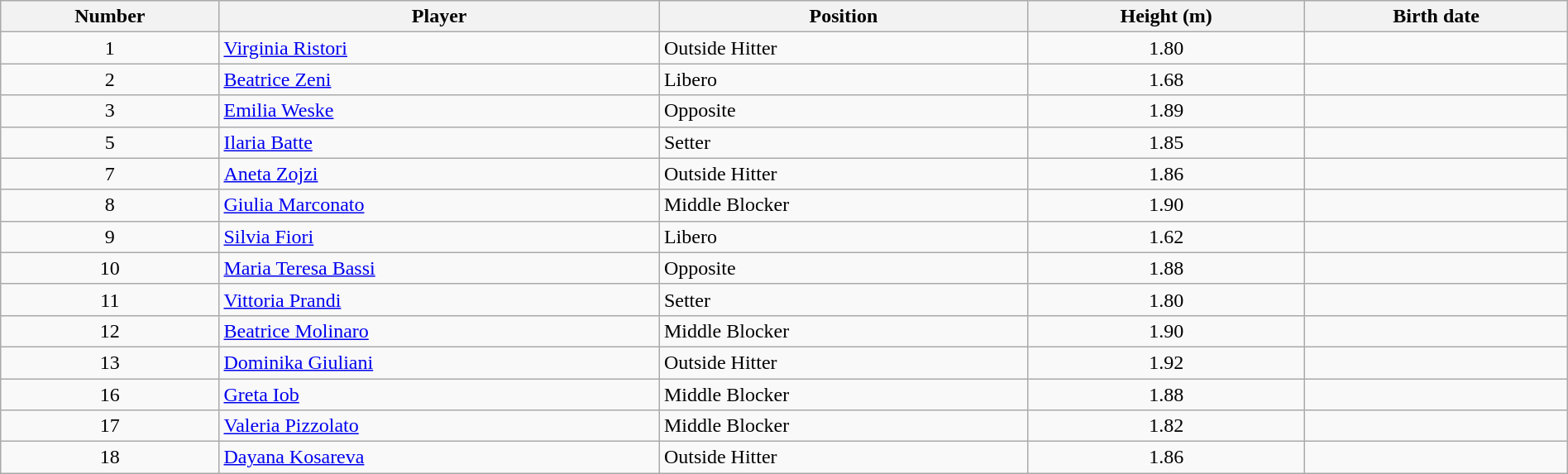<table class="wikitable" style="width:100%;">
<tr>
<th>Number</th>
<th>Player</th>
<th>Position</th>
<th>Height (m)</th>
<th>Birth date</th>
</tr>
<tr>
<td align=center>1</td>
<td> <a href='#'>Virginia Ristori</a></td>
<td>Outside Hitter</td>
<td align=center>1.80</td>
<td></td>
</tr>
<tr>
<td align=center>2</td>
<td> <a href='#'>Beatrice Zeni</a></td>
<td>Libero</td>
<td align=center>1.68</td>
<td></td>
</tr>
<tr>
<td align=center>3</td>
<td> <a href='#'>Emilia Weske</a></td>
<td>Opposite</td>
<td align=center>1.89</td>
<td></td>
</tr>
<tr>
<td align=center>5</td>
<td> <a href='#'>Ilaria Batte</a></td>
<td>Setter</td>
<td align=center>1.85</td>
<td></td>
</tr>
<tr>
<td align=center>7</td>
<td> <a href='#'>Aneta Zojzi</a></td>
<td>Outside Hitter</td>
<td align=center>1.86</td>
<td></td>
</tr>
<tr>
<td align=center>8</td>
<td> <a href='#'>Giulia Marconato</a></td>
<td>Middle Blocker</td>
<td align=center>1.90</td>
<td></td>
</tr>
<tr>
<td align=center>9</td>
<td> <a href='#'>Silvia Fiori</a></td>
<td>Libero</td>
<td align=center>1.62</td>
<td></td>
</tr>
<tr>
<td align=center>10</td>
<td> <a href='#'>Maria Teresa Bassi</a></td>
<td>Opposite</td>
<td align=center>1.88</td>
<td></td>
</tr>
<tr>
<td align=center>11</td>
<td> <a href='#'>Vittoria Prandi</a></td>
<td>Setter</td>
<td align=center>1.80</td>
<td></td>
</tr>
<tr>
<td align=center>12</td>
<td> <a href='#'>Beatrice Molinaro</a></td>
<td>Middle Blocker</td>
<td align=center>1.90</td>
<td></td>
</tr>
<tr>
<td align=center>13</td>
<td> <a href='#'>Dominika Giuliani</a></td>
<td>Outside Hitter</td>
<td align=center>1.92</td>
<td></td>
</tr>
<tr>
<td align=center>16</td>
<td> <a href='#'>Greta Iob</a></td>
<td>Middle Blocker</td>
<td align=center>1.88</td>
<td></td>
</tr>
<tr>
<td align=center>17</td>
<td> <a href='#'>Valeria Pizzolato</a></td>
<td>Middle Blocker</td>
<td align=center>1.82</td>
<td></td>
</tr>
<tr>
<td align=center>18</td>
<td> <a href='#'>Dayana Kosareva</a></td>
<td>Outside Hitter</td>
<td align=center>1.86</td>
<td></td>
</tr>
</table>
